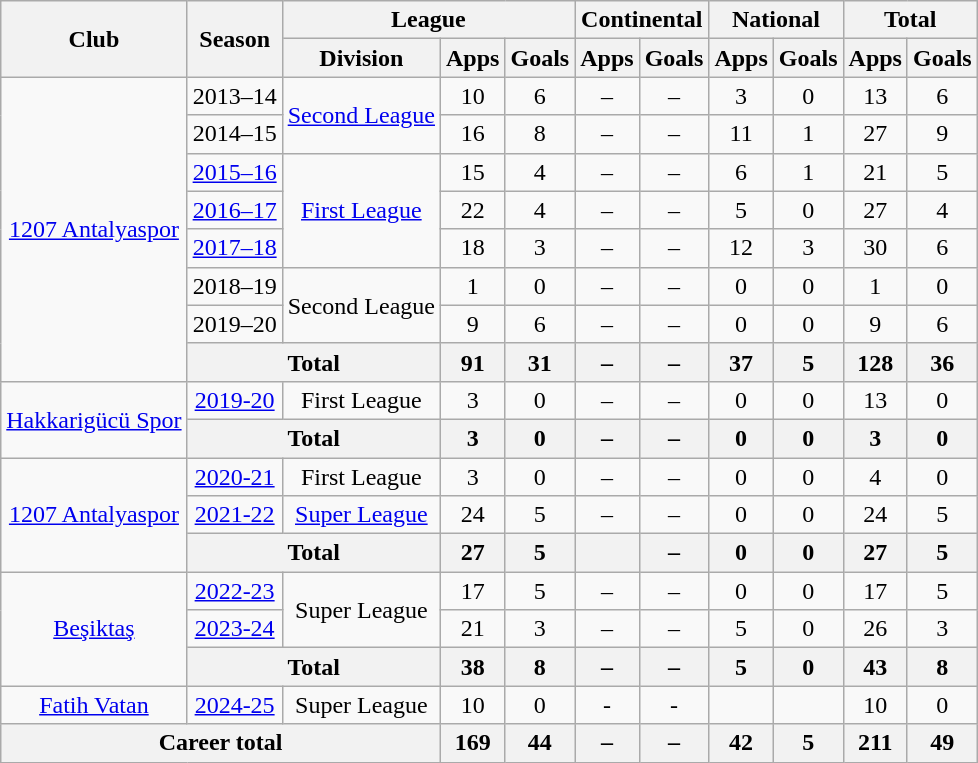<table class="wikitable" style="text-align: center;">
<tr>
<th rowspan="2">Club</th>
<th rowspan="2">Season</th>
<th colspan="3">League</th>
<th colspan="2">Continental</th>
<th colspan="2">National</th>
<th colspan="2">Total</th>
</tr>
<tr>
<th>Division</th>
<th>Apps</th>
<th>Goals</th>
<th>Apps</th>
<th>Goals</th>
<th>Apps</th>
<th>Goals</th>
<th>Apps</th>
<th>Goals</th>
</tr>
<tr>
<td rowspan=8><a href='#'>1207 Antalyaspor</a></td>
<td>2013–14</td>
<td rowspan=2><a href='#'>Second League</a></td>
<td>10</td>
<td>6</td>
<td>–</td>
<td>–</td>
<td>3</td>
<td>0</td>
<td>13</td>
<td>6</td>
</tr>
<tr>
<td>2014–15</td>
<td>16</td>
<td>8</td>
<td>–</td>
<td>–</td>
<td>11</td>
<td>1</td>
<td>27</td>
<td>9</td>
</tr>
<tr>
<td><a href='#'>2015–16</a></td>
<td rowspan=3><a href='#'>First League</a></td>
<td>15</td>
<td>4</td>
<td>–</td>
<td>–</td>
<td>6</td>
<td>1</td>
<td>21</td>
<td>5</td>
</tr>
<tr>
<td><a href='#'>2016–17</a></td>
<td>22</td>
<td>4</td>
<td>–</td>
<td>–</td>
<td>5</td>
<td>0</td>
<td>27</td>
<td>4</td>
</tr>
<tr>
<td><a href='#'>2017–18</a></td>
<td>18</td>
<td>3</td>
<td>–</td>
<td>–</td>
<td>12</td>
<td>3</td>
<td>30</td>
<td>6</td>
</tr>
<tr>
<td>2018–19</td>
<td rowspan=2>Second League</td>
<td>1</td>
<td>0</td>
<td>–</td>
<td>–</td>
<td>0</td>
<td>0</td>
<td>1</td>
<td>0</td>
</tr>
<tr>
<td>2019–20</td>
<td>9</td>
<td>6</td>
<td>–</td>
<td>–</td>
<td>0</td>
<td>0</td>
<td>9</td>
<td>6</td>
</tr>
<tr>
<th colspan="2">Total</th>
<th>91</th>
<th>31</th>
<th>–</th>
<th>–</th>
<th>37</th>
<th>5</th>
<th>128</th>
<th>36</th>
</tr>
<tr>
<td rowspan=2><a href='#'>Hakkarigücü Spor</a></td>
<td><a href='#'>2019-20</a></td>
<td>First League</td>
<td>3</td>
<td>0</td>
<td>–</td>
<td>–</td>
<td>0</td>
<td>0</td>
<td>13</td>
<td>0</td>
</tr>
<tr>
<th colspan="2">Total</th>
<th>3</th>
<th>0</th>
<th>–</th>
<th>–</th>
<th>0</th>
<th>0</th>
<th>3</th>
<th>0</th>
</tr>
<tr>
<td rowspan=3><a href='#'>1207 Antalyaspor</a></td>
<td><a href='#'>2020-21</a></td>
<td>First League</td>
<td>3</td>
<td>0</td>
<td>–</td>
<td>–</td>
<td>0</td>
<td>0</td>
<td>4</td>
<td>0</td>
</tr>
<tr>
<td><a href='#'>2021-22</a></td>
<td><a href='#'>Super League</a></td>
<td>24</td>
<td>5</td>
<td>–</td>
<td>–</td>
<td>0</td>
<td>0</td>
<td>24</td>
<td>5</td>
</tr>
<tr>
<th colspan="2">Total</th>
<th>27</th>
<th>5</th>
<th></th>
<th>–</th>
<th>0</th>
<th>0</th>
<th>27</th>
<th>5</th>
</tr>
<tr>
<td rowspan=3><a href='#'>Beşiktaş</a></td>
<td><a href='#'>2022-23</a></td>
<td rowspan=2>Super League</td>
<td>17</td>
<td>5</td>
<td>–</td>
<td>–</td>
<td>0</td>
<td>0</td>
<td>17</td>
<td>5</td>
</tr>
<tr>
<td><a href='#'>2023-24</a></td>
<td>21</td>
<td>3</td>
<td>–</td>
<td>–</td>
<td>5</td>
<td>0</td>
<td>26</td>
<td>3</td>
</tr>
<tr>
<th colspan="2">Total</th>
<th>38</th>
<th>8</th>
<th>–</th>
<th>–</th>
<th>5</th>
<th>0</th>
<th>43</th>
<th>8</th>
</tr>
<tr>
<td><a href='#'>Fatih Vatan</a></td>
<td><a href='#'>2024-25</a></td>
<td>Super League</td>
<td>10</td>
<td>0</td>
<td>-</td>
<td>-</td>
<td></td>
<td></td>
<td>10</td>
<td>0</td>
</tr>
<tr>
<th colspan="3">Career total</th>
<th>169</th>
<th>44</th>
<th>–</th>
<th>–</th>
<th>42</th>
<th>5</th>
<th>211</th>
<th>49</th>
</tr>
</table>
